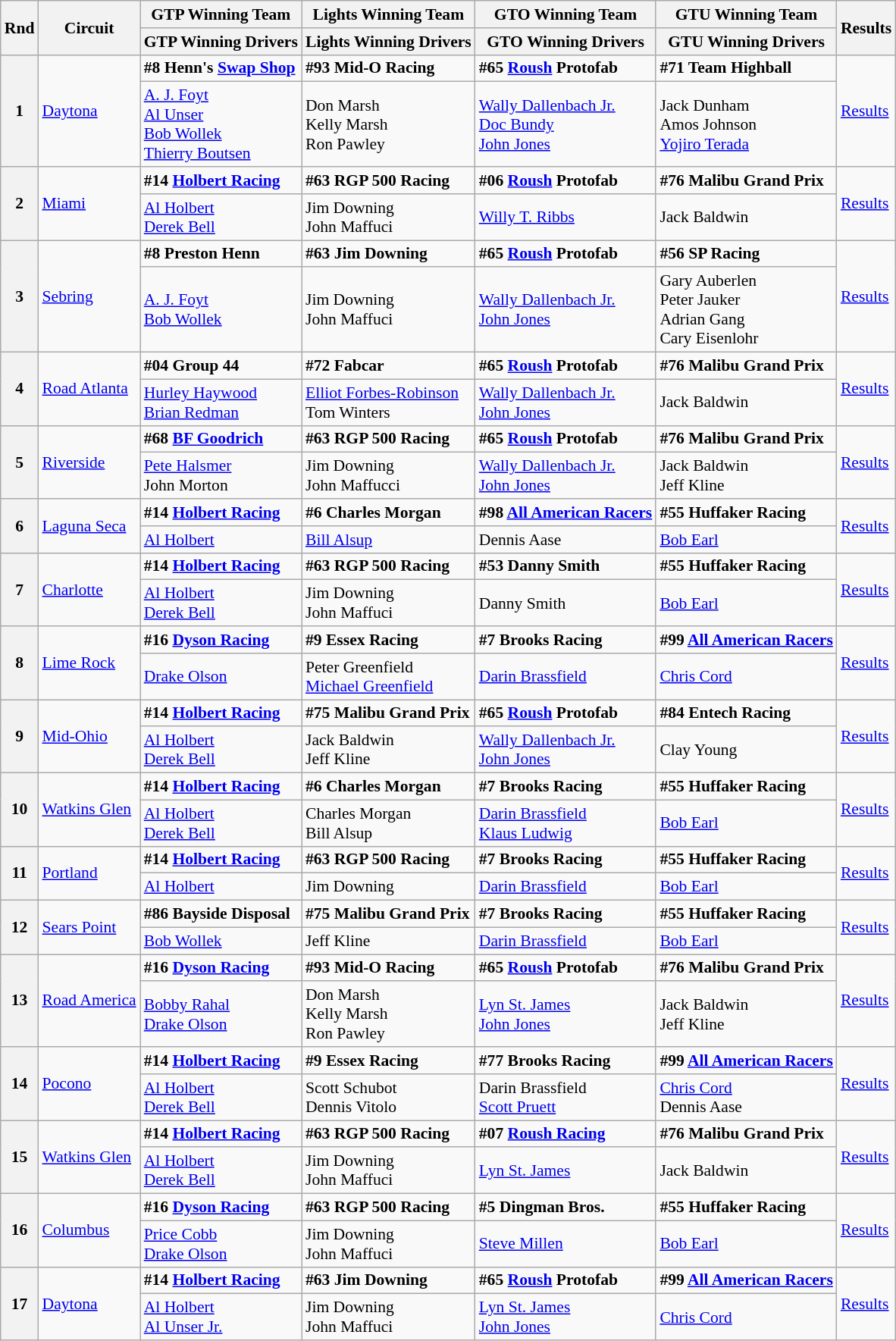<table class="wikitable" style="font-size: 90%;">
<tr>
<th rowspan=2>Rnd</th>
<th rowspan=2>Circuit</th>
<th>GTP Winning Team</th>
<th>Lights Winning Team</th>
<th>GTO Winning Team</th>
<th>GTU Winning Team</th>
<th rowspan=2>Results</th>
</tr>
<tr>
<th>GTP Winning Drivers</th>
<th>Lights Winning Drivers</th>
<th>GTO Winning Drivers</th>
<th>GTU Winning Drivers</th>
</tr>
<tr>
<th rowspan=2>1</th>
<td rowspan=2><a href='#'>Daytona</a></td>
<td><strong> #8 Henn's <a href='#'>Swap Shop</a></strong></td>
<td><strong> #93 Mid-O Racing</strong></td>
<td><strong> #65 <a href='#'>Roush</a> Protofab</strong></td>
<td><strong> #71 Team Highball</strong></td>
<td rowspan=2><a href='#'>Results</a></td>
</tr>
<tr>
<td> <a href='#'>A. J. Foyt</a><br> <a href='#'>Al Unser</a><br> <a href='#'>Bob Wollek</a><br> <a href='#'>Thierry Boutsen</a></td>
<td> Don Marsh<br> Kelly Marsh<br> Ron Pawley</td>
<td> <a href='#'>Wally Dallenbach Jr.</a><br> <a href='#'>Doc Bundy</a><br> <a href='#'>John Jones</a></td>
<td> Jack Dunham<br> Amos Johnson<br> <a href='#'>Yojiro Terada</a></td>
</tr>
<tr>
<th rowspan=2>2</th>
<td rowspan=2><a href='#'>Miami</a></td>
<td><strong> #14 <a href='#'>Holbert Racing</a></strong></td>
<td><strong> #63 RGP 500 Racing</strong></td>
<td><strong> #06 <a href='#'>Roush</a> Protofab</strong></td>
<td><strong> #76 Malibu Grand Prix</strong></td>
<td rowspan=2><a href='#'>Results</a></td>
</tr>
<tr>
<td> <a href='#'>Al Holbert</a><br> <a href='#'>Derek Bell</a></td>
<td> Jim Downing<br> John Maffuci</td>
<td> <a href='#'>Willy T. Ribbs</a></td>
<td> Jack Baldwin</td>
</tr>
<tr>
<th rowspan=2>3</th>
<td rowspan=2><a href='#'>Sebring</a></td>
<td><strong> #8 Preston Henn</strong></td>
<td><strong> #63 Jim Downing</strong></td>
<td><strong> #65 <a href='#'>Roush</a> Protofab</strong></td>
<td><strong> #56 SP Racing</strong></td>
<td rowspan=2><a href='#'>Results</a></td>
</tr>
<tr>
<td> <a href='#'>A. J. Foyt</a><br> <a href='#'>Bob Wollek</a></td>
<td> Jim Downing<br> John Maffuci</td>
<td> <a href='#'>Wally Dallenbach Jr.</a><br> <a href='#'>John Jones</a></td>
<td> Gary Auberlen<br> Peter Jauker<br> Adrian Gang<br> Cary Eisenlohr</td>
</tr>
<tr>
<th rowspan=2>4</th>
<td rowspan=2><a href='#'>Road Atlanta</a></td>
<td><strong> #04 Group 44</strong></td>
<td><strong> #72 Fabcar</strong></td>
<td><strong> #65 <a href='#'>Roush</a> Protofab</strong></td>
<td><strong> #76 Malibu Grand Prix</strong></td>
<td rowspan=2><a href='#'>Results</a></td>
</tr>
<tr>
<td> <a href='#'>Hurley Haywood</a><br> <a href='#'>Brian Redman</a></td>
<td> <a href='#'>Elliot Forbes-Robinson</a><br> Tom Winters</td>
<td> <a href='#'>Wally Dallenbach Jr.</a><br> <a href='#'>John Jones</a></td>
<td> Jack Baldwin</td>
</tr>
<tr>
<th rowspan=2>5</th>
<td rowspan=2><a href='#'>Riverside</a></td>
<td><strong> #68 <a href='#'>BF Goodrich</a></strong></td>
<td><strong> #63 RGP 500 Racing</strong></td>
<td><strong> #65 <a href='#'>Roush</a> Protofab</strong></td>
<td><strong> #76 Malibu Grand Prix</strong></td>
<td rowspan=2><a href='#'>Results</a></td>
</tr>
<tr>
<td> <a href='#'>Pete Halsmer</a><br> John Morton</td>
<td> Jim Downing<br> John Maffucci</td>
<td> <a href='#'>Wally Dallenbach Jr.</a><br> <a href='#'>John Jones</a></td>
<td> Jack Baldwin<br> Jeff Kline</td>
</tr>
<tr>
<th rowspan=2>6</th>
<td rowspan=2><a href='#'>Laguna Seca</a></td>
<td><strong> #14 <a href='#'>Holbert Racing</a></strong></td>
<td><strong> #6 Charles Morgan</strong></td>
<td><strong> #98 <a href='#'>All American Racers</a></strong></td>
<td><strong> #55 Huffaker Racing</strong></td>
<td rowspan=2><a href='#'>Results</a></td>
</tr>
<tr>
<td> <a href='#'>Al Holbert</a></td>
<td> <a href='#'>Bill Alsup</a></td>
<td> Dennis Aase</td>
<td> <a href='#'>Bob Earl</a></td>
</tr>
<tr>
<th rowspan=2>7</th>
<td rowspan=2><a href='#'>Charlotte</a></td>
<td><strong> #14 <a href='#'>Holbert Racing</a></strong></td>
<td><strong> #63 RGP 500 Racing</strong></td>
<td><strong> #53 Danny Smith</strong></td>
<td><strong> #55 Huffaker Racing</strong></td>
<td rowspan=2><a href='#'>Results</a></td>
</tr>
<tr>
<td> <a href='#'>Al Holbert</a><br> <a href='#'>Derek Bell</a></td>
<td> Jim Downing<br> John Maffuci</td>
<td> Danny Smith</td>
<td> <a href='#'>Bob Earl</a></td>
</tr>
<tr>
<th rowspan=2>8</th>
<td rowspan=2><a href='#'>Lime Rock</a></td>
<td><strong> #16 <a href='#'>Dyson Racing</a></strong></td>
<td><strong> #9 Essex Racing</strong></td>
<td><strong> #7 Brooks Racing</strong></td>
<td><strong> #99 <a href='#'>All American Racers</a></strong></td>
<td rowspan=2><a href='#'>Results</a></td>
</tr>
<tr>
<td> <a href='#'>Drake Olson</a></td>
<td> Peter Greenfield<br> <a href='#'>Michael Greenfield</a></td>
<td> <a href='#'>Darin Brassfield</a></td>
<td> <a href='#'>Chris Cord</a></td>
</tr>
<tr>
<th rowspan=2>9</th>
<td rowspan=2><a href='#'>Mid-Ohio</a></td>
<td><strong> #14 <a href='#'>Holbert Racing</a></strong></td>
<td><strong> #75 Malibu Grand Prix</strong></td>
<td><strong> #65 <a href='#'>Roush</a> Protofab</strong></td>
<td><strong> #84 Entech Racing</strong></td>
<td rowspan=2><a href='#'>Results</a></td>
</tr>
<tr>
<td> <a href='#'>Al Holbert</a><br> <a href='#'>Derek Bell</a></td>
<td> Jack Baldwin<br> Jeff Kline</td>
<td> <a href='#'>Wally Dallenbach Jr.</a><br> <a href='#'>John Jones</a></td>
<td> Clay Young</td>
</tr>
<tr>
<th rowspan=2>10</th>
<td rowspan=2><a href='#'>Watkins Glen</a></td>
<td><strong> #14 <a href='#'>Holbert Racing</a></strong></td>
<td><strong> #6 Charles Morgan</strong></td>
<td><strong> #7 Brooks Racing</strong></td>
<td><strong> #55 Huffaker Racing</strong></td>
<td rowspan=2><a href='#'>Results</a></td>
</tr>
<tr>
<td> <a href='#'>Al Holbert</a><br> <a href='#'>Derek Bell</a></td>
<td> Charles Morgan<br> Bill Alsup</td>
<td> <a href='#'>Darin Brassfield</a><br> <a href='#'>Klaus Ludwig</a></td>
<td> <a href='#'>Bob Earl</a></td>
</tr>
<tr>
<th rowspan=2>11</th>
<td rowspan=2><a href='#'>Portland</a></td>
<td><strong> #14 <a href='#'>Holbert Racing</a></strong></td>
<td><strong> #63 RGP 500 Racing</strong></td>
<td><strong> #7 Brooks Racing</strong></td>
<td><strong> #55 Huffaker Racing</strong></td>
<td rowspan=2><a href='#'>Results</a></td>
</tr>
<tr>
<td> <a href='#'>Al Holbert</a></td>
<td> Jim Downing</td>
<td> <a href='#'>Darin Brassfield</a></td>
<td> <a href='#'>Bob Earl</a></td>
</tr>
<tr>
<th rowspan=2>12</th>
<td rowspan=2><a href='#'>Sears Point</a></td>
<td><strong> #86 Bayside Disposal</strong></td>
<td><strong> #75 Malibu Grand Prix</strong></td>
<td><strong> #7 Brooks Racing</strong></td>
<td><strong> #55 Huffaker Racing</strong></td>
<td rowspan=2><a href='#'>Results</a></td>
</tr>
<tr>
<td> <a href='#'>Bob Wollek</a></td>
<td> Jeff Kline</td>
<td> <a href='#'>Darin Brassfield</a></td>
<td> <a href='#'>Bob Earl</a></td>
</tr>
<tr>
<th rowspan=2>13</th>
<td rowspan=2><a href='#'>Road America</a></td>
<td><strong> #16 <a href='#'>Dyson Racing</a></strong></td>
<td><strong> #93 Mid-O Racing</strong></td>
<td><strong> #65 <a href='#'>Roush</a> Protofab</strong></td>
<td><strong> #76 Malibu Grand Prix</strong></td>
<td rowspan=2><a href='#'>Results</a></td>
</tr>
<tr>
<td> <a href='#'>Bobby Rahal</a><br> <a href='#'>Drake Olson</a></td>
<td> Don Marsh<br> Kelly Marsh<br> Ron Pawley</td>
<td> <a href='#'>Lyn St. James</a><br> <a href='#'>John Jones</a></td>
<td> Jack Baldwin<br> Jeff Kline</td>
</tr>
<tr>
<th rowspan=2>14</th>
<td rowspan=2><a href='#'>Pocono</a></td>
<td><strong> #14 <a href='#'>Holbert Racing</a></strong></td>
<td><strong> #9 Essex Racing</strong></td>
<td><strong> #77 Brooks Racing</strong></td>
<td><strong> #99 <a href='#'>All American Racers</a></strong></td>
<td rowspan=2><a href='#'>Results</a></td>
</tr>
<tr>
<td> <a href='#'>Al Holbert</a><br> <a href='#'>Derek Bell</a></td>
<td> Scott Schubot<br> Dennis Vitolo</td>
<td> Darin Brassfield<br> <a href='#'>Scott Pruett</a></td>
<td> <a href='#'>Chris Cord</a><br> Dennis Aase</td>
</tr>
<tr>
<th rowspan=2>15</th>
<td rowspan=2><a href='#'>Watkins Glen</a></td>
<td><strong> #14 <a href='#'>Holbert Racing</a></strong></td>
<td><strong> #63 RGP 500 Racing</strong></td>
<td><strong> #07 <a href='#'>Roush Racing</a></strong></td>
<td><strong> #76 Malibu Grand Prix</strong></td>
<td rowspan=2><a href='#'>Results</a></td>
</tr>
<tr>
<td> <a href='#'>Al Holbert</a><br> <a href='#'>Derek Bell</a></td>
<td> Jim Downing<br> John Maffuci</td>
<td> <a href='#'>Lyn St. James</a></td>
<td> Jack Baldwin</td>
</tr>
<tr>
<th rowspan=2>16</th>
<td rowspan=2><a href='#'>Columbus</a></td>
<td><strong> #16 <a href='#'>Dyson Racing</a></strong></td>
<td><strong> #63 RGP 500 Racing</strong></td>
<td><strong> #5 Dingman Bros.</strong></td>
<td><strong> #55 Huffaker Racing</strong></td>
<td rowspan=2><a href='#'>Results</a></td>
</tr>
<tr>
<td> <a href='#'>Price Cobb</a><br> <a href='#'>Drake Olson</a></td>
<td> Jim Downing<br> John Maffuci</td>
<td> <a href='#'>Steve Millen</a></td>
<td> <a href='#'>Bob Earl</a></td>
</tr>
<tr>
<th rowspan=2>17</th>
<td rowspan=2><a href='#'>Daytona</a></td>
<td><strong> #14 <a href='#'>Holbert Racing</a></strong></td>
<td><strong> #63 Jim Downing</strong></td>
<td><strong> #65 <a href='#'>Roush</a> Protofab</strong></td>
<td><strong> #99 <a href='#'>All American Racers</a></strong></td>
<td rowspan=2><a href='#'>Results</a></td>
</tr>
<tr>
<td> <a href='#'>Al Holbert</a><br> <a href='#'>Al Unser Jr.</a></td>
<td> Jim Downing<br> John Maffuci</td>
<td> <a href='#'>Lyn St. James</a><br> <a href='#'>John Jones</a></td>
<td> <a href='#'>Chris Cord</a></td>
</tr>
</table>
